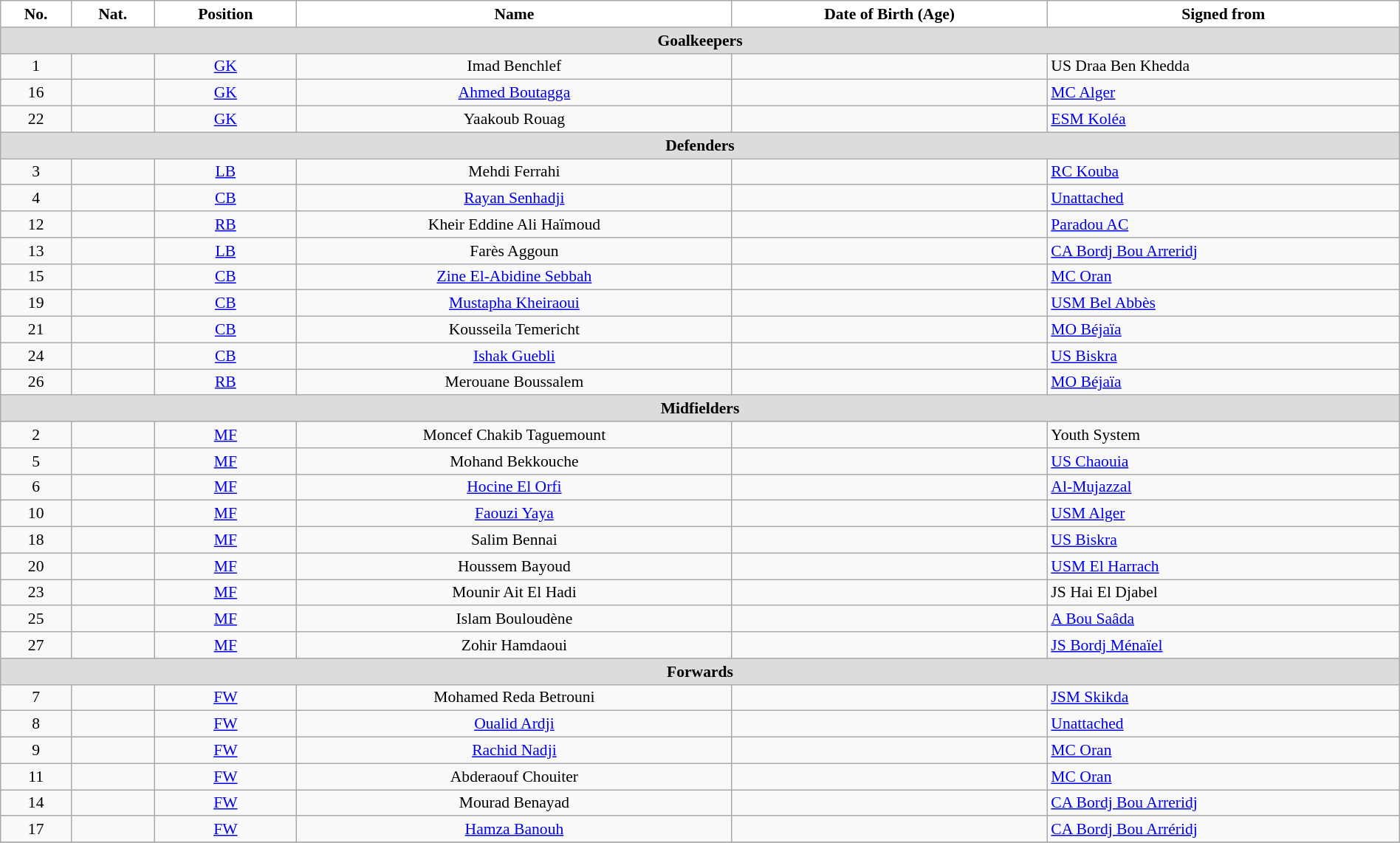<table class="wikitable" style="text-align:center; font-size:90%; width:100%">
<tr>
<th style="background:white; color:black; text-align:center;">No.</th>
<th style="background:white; color:black; text-align:center;">Nat.</th>
<th style="background:white; color:black; text-align:center;">Position</th>
<th style="background:white; color:black; text-align:center;">Name</th>
<th style="background:white; color:black; text-align:center;">Date of Birth (Age)</th>
<th style="background:white; color:black; text-align:center;">Signed from</th>
</tr>
<tr>
<th colspan=10 style="background:#DCDCDC; text-align:center;">Goalkeepers</th>
</tr>
<tr>
<td>1</td>
<td></td>
<td><a href='#'>GK</a></td>
<td>Imad Benchlef</td>
<td></td>
<td style="text-align:left"> US Draa Ben Khedda</td>
</tr>
<tr>
<td>16</td>
<td></td>
<td><a href='#'>GK</a></td>
<td><a href='#'>Ahmed Boutagga</a></td>
<td></td>
<td style="text-align:left"> <a href='#'>MC Alger</a></td>
</tr>
<tr>
<td>22</td>
<td></td>
<td><a href='#'>GK</a></td>
<td>Yaakoub Rouag</td>
<td></td>
<td style="text-align:left"> <a href='#'>ESM Koléa</a></td>
</tr>
<tr>
<th colspan=10 style="background:#DCDCDC; text-align:center;">Defenders</th>
</tr>
<tr>
<td>3</td>
<td></td>
<td><a href='#'>LB</a></td>
<td>Mehdi Ferrahi</td>
<td></td>
<td style="text-align:left"> <a href='#'>RC Kouba</a></td>
</tr>
<tr>
<td>4</td>
<td></td>
<td><a href='#'>CB</a></td>
<td><a href='#'>Rayan Senhadji</a></td>
<td></td>
<td style="text-align:left"> <a href='#'>Unattached</a></td>
</tr>
<tr>
<td>12</td>
<td></td>
<td><a href='#'>RB</a></td>
<td>Kheir Eddine Ali Haïmoud</td>
<td></td>
<td style="text-align:left"> <a href='#'>Paradou AC</a></td>
</tr>
<tr>
<td>13</td>
<td></td>
<td><a href='#'>LB</a></td>
<td>Farès Aggoun</td>
<td></td>
<td style="text-align:left"> <a href='#'>CA Bordj Bou Arreridj</a></td>
</tr>
<tr>
<td>15</td>
<td></td>
<td><a href='#'>CB</a></td>
<td><a href='#'>Zine El-Abidine Sebbah</a></td>
<td></td>
<td style="text-align:left"> <a href='#'>MC Oran</a></td>
</tr>
<tr>
<td>19</td>
<td></td>
<td><a href='#'>CB</a></td>
<td><a href='#'>Mustapha Kheiraoui</a></td>
<td></td>
<td style="text-align:left"> <a href='#'>USM Bel Abbès</a></td>
</tr>
<tr>
<td>21</td>
<td></td>
<td><a href='#'>CB</a></td>
<td>Kousseila Temericht</td>
<td></td>
<td style="text-align:left"> <a href='#'>MO Béjaïa</a></td>
</tr>
<tr>
<td>24</td>
<td></td>
<td><a href='#'>CB</a></td>
<td><a href='#'>Ishak Guebli</a></td>
<td></td>
<td style="text-align:left"> <a href='#'>US Biskra</a></td>
</tr>
<tr>
<td>26</td>
<td></td>
<td><a href='#'>RB</a></td>
<td>Merouane Boussalem</td>
<td></td>
<td style="text-align:left"> <a href='#'>MO Béjaïa</a></td>
</tr>
<tr>
<th colspan=10 style="background:#DCDCDC; text-align:center;">Midfielders</th>
</tr>
<tr>
<td>2</td>
<td></td>
<td><a href='#'>MF</a></td>
<td>Moncef Chakib Taguemount</td>
<td></td>
<td style="text-align:left"> Youth System</td>
</tr>
<tr>
<td>5</td>
<td></td>
<td><a href='#'>MF</a></td>
<td>Mohand Bekkouche</td>
<td></td>
<td style="text-align:left"> <a href='#'>US Chaouia</a></td>
</tr>
<tr>
<td>6</td>
<td></td>
<td><a href='#'>MF</a></td>
<td><a href='#'>Hocine El Orfi</a></td>
<td></td>
<td style="text-align:left"> <a href='#'>Al-Mujazzal</a></td>
</tr>
<tr>
<td>10</td>
<td></td>
<td><a href='#'>MF</a></td>
<td><a href='#'>Faouzi Yaya</a></td>
<td></td>
<td style="text-align:left"> <a href='#'>USM Alger</a></td>
</tr>
<tr>
<td>18</td>
<td></td>
<td><a href='#'>MF</a></td>
<td>Salim Bennai</td>
<td></td>
<td style="text-align:left"> <a href='#'>US Biskra</a></td>
</tr>
<tr>
<td>20</td>
<td></td>
<td><a href='#'>MF</a></td>
<td>Houssem Bayoud</td>
<td></td>
<td style="text-align:left"> <a href='#'>USM El Harrach</a></td>
</tr>
<tr>
<td>23</td>
<td></td>
<td><a href='#'>MF</a></td>
<td>Mounir Ait El Hadi</td>
<td></td>
<td style="text-align:left"> JS Hai El Djabel</td>
</tr>
<tr>
<td>25</td>
<td></td>
<td><a href='#'>MF</a></td>
<td>Islam Bouloudène</td>
<td></td>
<td style="text-align:left"> <a href='#'>A Bou Saâda</a></td>
</tr>
<tr>
<td>27</td>
<td></td>
<td><a href='#'>MF</a></td>
<td>Zohir Hamdaoui</td>
<td></td>
<td style="text-align:left"> <a href='#'>JS Bordj Ménaïel</a></td>
</tr>
<tr>
<th colspan=10 style="background:#DCDCDC; text-align:center;">Forwards</th>
</tr>
<tr>
<td>7</td>
<td></td>
<td><a href='#'>FW</a></td>
<td>Mohamed Reda Betrouni</td>
<td></td>
<td style="text-align:left"> <a href='#'>JSM Skikda</a></td>
</tr>
<tr>
<td>8</td>
<td></td>
<td><a href='#'>FW</a></td>
<td><a href='#'>Oualid Ardji</a></td>
<td></td>
<td style="text-align:left"> <a href='#'>Unattached</a></td>
</tr>
<tr>
<td>9</td>
<td></td>
<td><a href='#'>FW</a></td>
<td><a href='#'>Rachid Nadji</a></td>
<td></td>
<td style="text-align:left"> <a href='#'>MC Oran</a></td>
</tr>
<tr>
<td>11</td>
<td></td>
<td><a href='#'>FW</a></td>
<td>Abderaouf Chouiter</td>
<td></td>
<td style="text-align:left"> <a href='#'>MC Oran</a></td>
</tr>
<tr>
<td>14</td>
<td></td>
<td><a href='#'>FW</a></td>
<td>Mourad Benayad</td>
<td></td>
<td style="text-align:left"> <a href='#'>CA Bordj Bou Arreridj</a></td>
</tr>
<tr>
<td>17</td>
<td></td>
<td><a href='#'>FW</a></td>
<td><a href='#'>Hamza Banouh</a></td>
<td></td>
<td style="text-align:left"> <a href='#'>CA Bordj Bou Arréridj</a></td>
</tr>
<tr>
</tr>
</table>
